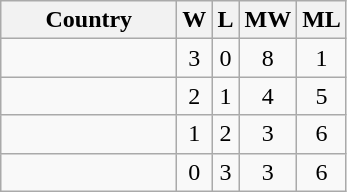<table class="wikitable sortable" style="text-align:center">
<tr>
<th width=110>Country</th>
<th>W</th>
<th>L</th>
<th>MW</th>
<th>ML</th>
</tr>
<tr>
<td align=left><strong></strong></td>
<td>3</td>
<td>0</td>
<td>8</td>
<td>1</td>
</tr>
<tr>
<td align=left></td>
<td>2</td>
<td>1</td>
<td>4</td>
<td>5</td>
</tr>
<tr>
<td align=left></td>
<td>1</td>
<td>2</td>
<td>3</td>
<td>6</td>
</tr>
<tr>
<td align=left></td>
<td>0</td>
<td>3</td>
<td>3</td>
<td>6</td>
</tr>
</table>
